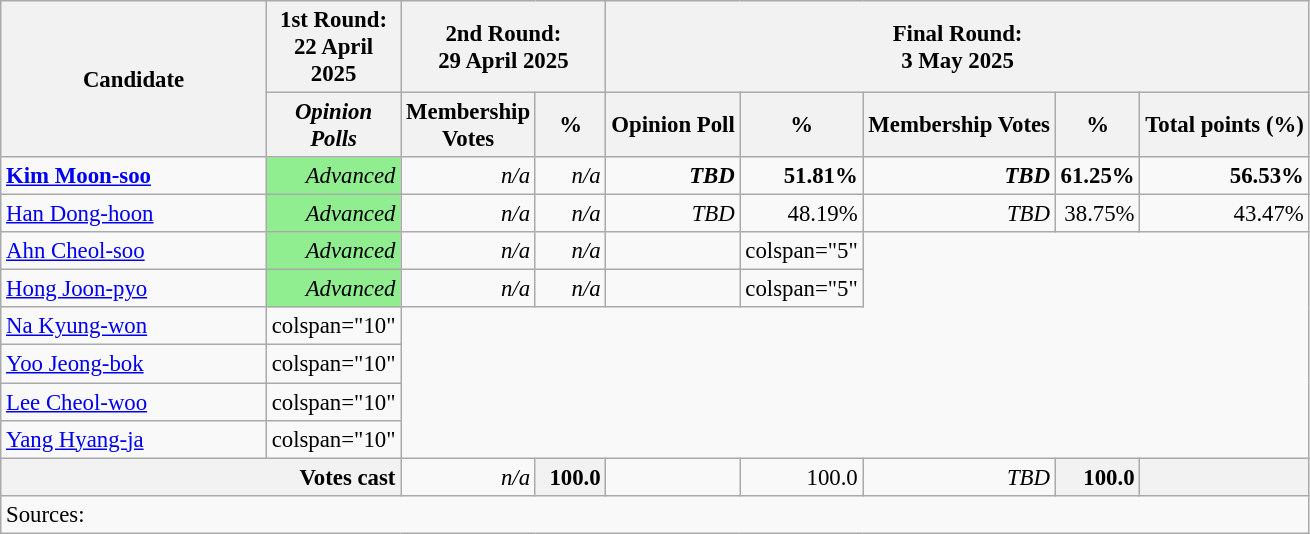<table class="wikitable plainrowheaders" style="font-size:95%; text-align:right" |>
<tr>
<th rowspan="2">Candidate</th>
<th>1st Round:<br>22 April 2025<em></em></th>
<th colspan="2">2nd Round:<br>29 April 2025</th>
<th colspan="5">Final Round:<br>3 May 2025</th>
</tr>
<tr>
<th style="width: 50px"><em>Opinion Polls</em></th>
<th style="width: 50px">Membership Votes</th>
<th style="width: 40px">%</th>
<th>Opinion Poll</th>
<th>%</th>
<th>Membership Votes</th>
<th>%</th>
<th>Total points (%)</th>
</tr>
<tr>
<td style="width: 170px; text-align:left"><a href='#'><strong>Kim Moon-soo</strong></a></td>
<td style="background:lightgreen;"><em>Advanced</em></td>
<td><em>n/a</em></td>
<td><em>n/a</em></td>
<td><strong><em>TBD</em></strong></td>
<td><strong>51.81%</strong></td>
<td><strong><em>TBD</em></strong></td>
<td><strong>61.25%</strong></td>
<td><strong>56.53%</strong></td>
</tr>
<tr>
<td style="width: 170px; text-align:left"><a href='#'>Han Dong-hoon</a></td>
<td style="background:lightgreen;"><em>Advanced</em></td>
<td><em>n/a</em></td>
<td><em>n/a</em></td>
<td><em>TBD</em></td>
<td>48.19%</td>
<td><em>TBD</em></td>
<td>38.75%</td>
<td>43.47%</td>
</tr>
<tr>
<td style="width: 170px; text-align:left"><a href='#'>Ahn Cheol-soo</a></td>
<td style="background:lightgreen;"><em>Advanced</em></td>
<td><em>n/a</em></td>
<td><em>n/a</em></td>
<td></td>
<td>colspan="5" </td>
</tr>
<tr>
<td style="width: 170px; text-align:left"><a href='#'>Hong Joon-pyo</a></td>
<td style="background:lightgreen;"><em>Advanced</em></td>
<td><em>n/a</em></td>
<td><em>n/a</em></td>
<td></td>
<td>colspan="5" </td>
</tr>
<tr>
<td style="width: 170px; text-align:left"><a href='#'>Na Kyung-won</a></td>
<td>colspan="10" </td>
</tr>
<tr>
<td style="width: 170px; text-align:left"><a href='#'>Yoo Jeong-bok</a></td>
<td>colspan="10" </td>
</tr>
<tr>
<td style="width: 170px; text-align:left"><a href='#'>Lee Cheol-woo</a></td>
<td>colspan="10" </td>
</tr>
<tr>
<td style="width: 170px; text-align:left"><a href='#'>Yang Hyang-ja</a></td>
<td>colspan="10" </td>
</tr>
<tr>
<th colspan="2" style="text-align:right;">Votes cast</th>
<td scope="row" style="text-align:right;"><em>n/a</em></td>
<th scope="row" style="text-align:right;">100.0</th>
<td></td>
<td>100.0</td>
<td scope="row" style="text-align:right;"><em>TBD</em></td>
<th scope="row" style="text-align:right;">100.0</th>
<th></th>
</tr>
<tr>
<td colspan="11" style="text-align:left;">Sources: </td>
</tr>
</table>
